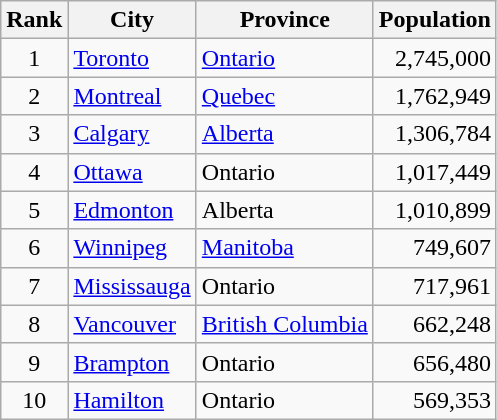<table class="wikitable sortable">
<tr>
<th>Rank</th>
<th>City</th>
<th>Province</th>
<th>Population</th>
</tr>
<tr>
<td align=center>1</td>
<td><a href='#'>Toronto</a></td>
<td><a href='#'>Ontario</a></td>
<td align=right>2,745,000</td>
</tr>
<tr>
<td align=center>2</td>
<td><a href='#'>Montreal</a></td>
<td><a href='#'>Quebec</a></td>
<td align=right>1,762,949</td>
</tr>
<tr>
<td align=center>3</td>
<td><a href='#'>Calgary</a></td>
<td><a href='#'>Alberta</a></td>
<td align=right>1,306,784</td>
</tr>
<tr>
<td align=center>4</td>
<td><a href='#'>Ottawa</a></td>
<td>Ontario</td>
<td align=right>1,017,449</td>
</tr>
<tr>
<td align=center>5</td>
<td><a href='#'>Edmonton</a></td>
<td>Alberta</td>
<td align=right>1,010,899</td>
</tr>
<tr>
<td align=center>6</td>
<td><a href='#'>Winnipeg</a></td>
<td><a href='#'>Manitoba</a></td>
<td align=right>749,607</td>
</tr>
<tr>
<td align=center>7</td>
<td><a href='#'>Mississauga</a></td>
<td>Ontario</td>
<td align=right>717,961</td>
</tr>
<tr>
<td align=center>8</td>
<td><a href='#'>Vancouver</a></td>
<td><a href='#'>British Columbia</a></td>
<td align=right>662,248</td>
</tr>
<tr>
<td align=center>9</td>
<td><a href='#'>Brampton</a></td>
<td>Ontario</td>
<td align=right>656,480</td>
</tr>
<tr>
<td align=center>10</td>
<td><a href='#'>Hamilton</a></td>
<td>Ontario</td>
<td align=right>569,353</td>
</tr>
</table>
